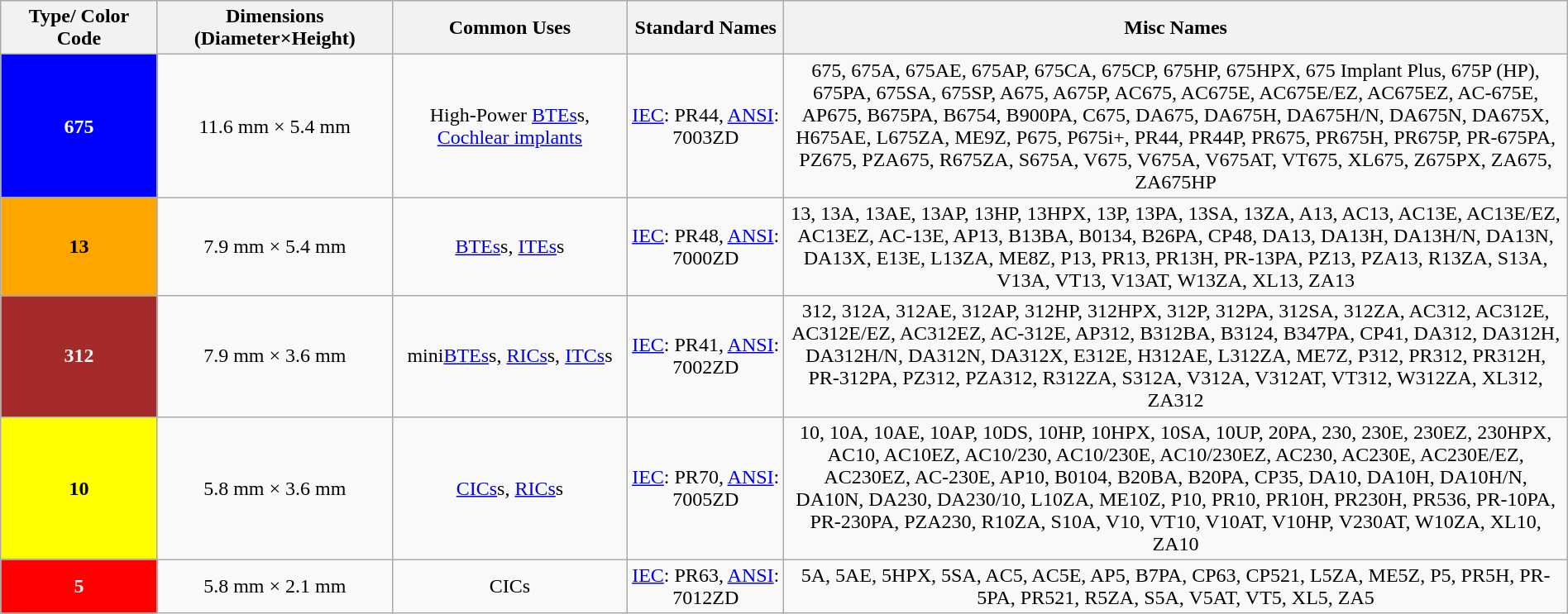<table class=wikitable style="text-align: center; width:100%">
<tr>
<th style="width:10%;">Type/ Color Code</th>
<th style="width:15%;">Dimensions (Diameter×Height)</th>
<th style="width:15%;">Common Uses</th>
<th style="width:10%;">Standard Names</th>
<th style="width:50%;">Misc Names</th>
</tr>
<tr>
<td style="background:blue; color:white;"><strong>675</strong></td>
<td>11.6 mm × 5.4 mm</td>
<td>High-Power <a href='#'>BTEs</a>s, <a href='#'>Cochlear implants</a></td>
<td><a href='#'>IEC</a>: PR44, <a href='#'>ANSI</a>: 7003ZD</td>
<td>675, 675A, 675AE, 675AP, 675CA, 675CP, 675HP, 675HPX, 675 Implant Plus, 675P (HP), 675PA, 675SA, 675SP, A675, A675P, AC675, AC675E, AC675E/EZ, AC675EZ, AC-675E, AP675, B675PA, B6754, B900PA, C675, DA675, DA675H, DA675H/N, DA675N, DA675X, H675AE, L675ZA, ME9Z, P675, P675i+, PR44, PR44P, PR675, PR675H, PR675P, PR-675PA, PZ675, PZA675, R675ZA, S675A, V675, V675A, V675AT, VT675, XL675, Z675PX, ZA675, ZA675HP</td>
</tr>
<tr>
<td style="background:orange; color:black;"><strong>13</strong></td>
<td>7.9 mm × 5.4 mm</td>
<td><a href='#'>BTEs</a>s, <a href='#'>ITEs</a>s</td>
<td><a href='#'>IEC</a>: PR48, <a href='#'>ANSI</a>: 7000ZD</td>
<td>13, 13A, 13AE, 13AP, 13HP, 13HPX, 13P, 13PA, 13SA, 13ZA, A13, AC13, AC13E, AC13E/EZ, AC13EZ, AC-13E, AP13, B13BA, B0134, B26PA, CP48, DA13, DA13H, DA13H/N, DA13N, DA13X, E13E, L13ZA, ME8Z, P13, PR13, PR13H, PR-13PA, PZ13, PZA13, R13ZA, S13A, V13A, VT13, V13AT, W13ZA, XL13, ZA13</td>
</tr>
<tr>
<td style="background:brown; color:white;"><strong>312</strong></td>
<td>7.9 mm × 3.6 mm</td>
<td>mini<a href='#'>BTEs</a>s, <a href='#'>RICs</a>s, <a href='#'>ITCs</a>s</td>
<td><a href='#'>IEC</a>: PR41, <a href='#'>ANSI</a>: 7002ZD</td>
<td>312, 312A, 312AE, 312AP, 312HP, 312HPX, 312P, 312PA, 312SA, 312ZA, AC312, AC312E, AC312E/EZ, AC312EZ, AC-312E, AP312, B312BA, B3124, B347PA, CP41, DA312, DA312H, DA312H/N, DA312N, DA312X, E312E, H312AE, L312ZA, ME7Z, P312, PR312, PR312H, PR-312PA, PZ312, PZA312, R312ZA, S312A, V312A, V312AT, VT312, W312ZA, XL312, ZA312</td>
</tr>
<tr>
<td style="background:yellow; color:black;"><strong>10</strong></td>
<td>5.8 mm × 3.6 mm</td>
<td><a href='#'>CICs</a>s, <a href='#'>RICs</a>s</td>
<td><a href='#'>IEC</a>: PR70, <a href='#'>ANSI</a>: 7005ZD</td>
<td>10, 10A, 10AE, 10AP, 10DS, 10HP, 10HPX, 10SA, 10UP, 20PA, 230, 230E, 230EZ, 230HPX, AC10, AC10EZ, AC10/230, AC10/230E, AC10/230EZ, AC230, AC230E, AC230E/EZ, AC230EZ, AC-230E, AP10, B0104, B20BA, B20PA, CP35, DA10, DA10H, DA10H/N, DA10N, DA230, DA230/10, L10ZA, ME10Z, P10, PR10, PR10H, PR230H, PR536, PR-10PA, PR-230PA, PZA230, R10ZA, S10A, V10, VT10, V10AT, V10HP, V230AT, W10ZA, XL10, ZA10</td>
</tr>
<tr>
<td style="background:red; color:white;"><strong>5</strong></td>
<td>5.8 mm × 2.1 mm</td>
<td>CICs</td>
<td><a href='#'>IEC</a>: PR63, <a href='#'>ANSI</a>: 7012ZD</td>
<td>5A, 5AE, 5HPX, 5SA, AC5, AC5E, AP5, B7PA, CP63, CP521, L5ZA, ME5Z, P5, PR5H, PR-5PA, PR521, R5ZA, S5A, V5AT, VT5, XL5, ZA5</td>
</tr>
</table>
